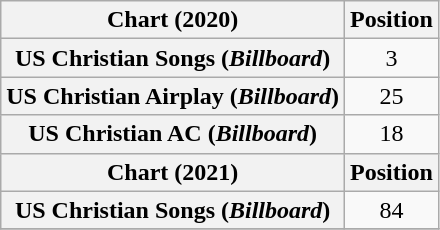<table class="wikitable plainrowheaders" style="text-align:center">
<tr>
<th scope="col">Chart (2020)</th>
<th scope="col">Position</th>
</tr>
<tr>
<th scope="row">US Christian Songs (<em>Billboard</em>)</th>
<td>3</td>
</tr>
<tr>
<th scope="row">US Christian Airplay (<em>Billboard</em>)</th>
<td>25</td>
</tr>
<tr>
<th scope="row">US Christian AC (<em>Billboard</em>)</th>
<td>18</td>
</tr>
<tr>
<th scope="col">Chart (2021)</th>
<th scope="col">Position</th>
</tr>
<tr>
<th scope="row">US Christian Songs (<em>Billboard</em>)</th>
<td>84</td>
</tr>
<tr>
</tr>
</table>
